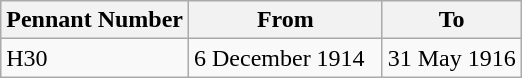<table class="wikitable" style="text-align:left">
<tr>
<th>Pennant Number</th>
<th>From</th>
<th>To</th>
</tr>
<tr>
<td>H30</td>
<td>6 December 1914  </td>
<td>31 May 1916</td>
</tr>
</table>
